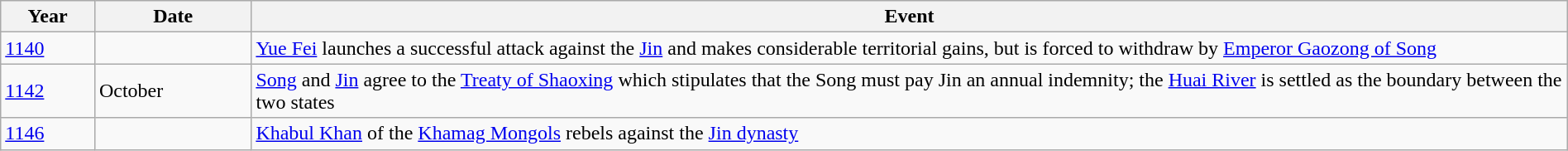<table class="wikitable" width="100%">
<tr>
<th style="width:6%">Year</th>
<th style="width:10%">Date</th>
<th>Event</th>
</tr>
<tr>
<td><a href='#'>1140</a></td>
<td></td>
<td><a href='#'>Yue Fei</a> launches a successful attack against the <a href='#'>Jin</a> and makes considerable territorial gains, but is forced to withdraw by <a href='#'>Emperor Gaozong of Song</a></td>
</tr>
<tr>
<td><a href='#'>1142</a></td>
<td>October</td>
<td><a href='#'>Song</a> and <a href='#'>Jin</a> agree to the <a href='#'>Treaty of Shaoxing</a> which stipulates that the Song must pay Jin an annual indemnity; the <a href='#'>Huai River</a> is settled as the boundary between the two states</td>
</tr>
<tr>
<td><a href='#'>1146</a></td>
<td></td>
<td><a href='#'>Khabul Khan</a> of the <a href='#'>Khamag Mongols</a> rebels against the <a href='#'>Jin dynasty</a></td>
</tr>
</table>
